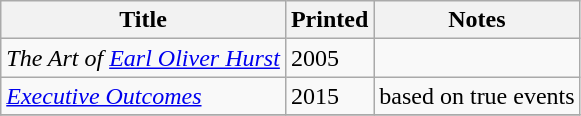<table class="wikitable">
<tr>
<th>Title</th>
<th>Printed</th>
<th>Notes</th>
</tr>
<tr>
<td><em>The Art of <a href='#'>Earl Oliver Hurst</a></em></td>
<td>2005</td>
<td></td>
</tr>
<tr>
<td><em><a href='#'>Executive Outcomes</a></em></td>
<td>2015</td>
<td>based on true events</td>
</tr>
<tr>
</tr>
</table>
